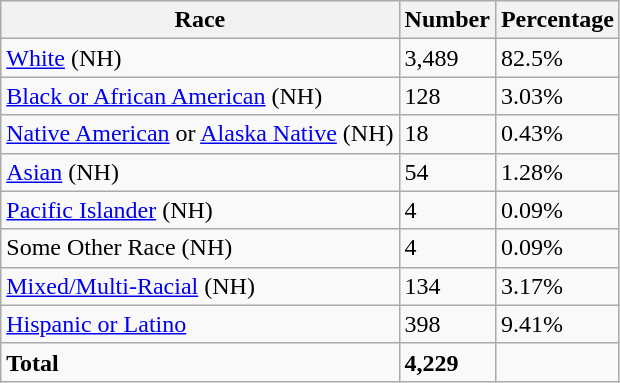<table class="wikitable">
<tr>
<th>Race</th>
<th>Number</th>
<th>Percentage</th>
</tr>
<tr>
<td><a href='#'>White</a> (NH)</td>
<td>3,489</td>
<td>82.5%</td>
</tr>
<tr>
<td><a href='#'>Black or African American</a> (NH)</td>
<td>128</td>
<td>3.03%</td>
</tr>
<tr>
<td><a href='#'>Native American</a> or <a href='#'>Alaska Native</a> (NH)</td>
<td>18</td>
<td>0.43%</td>
</tr>
<tr>
<td><a href='#'>Asian</a> (NH)</td>
<td>54</td>
<td>1.28%</td>
</tr>
<tr>
<td><a href='#'>Pacific Islander</a> (NH)</td>
<td>4</td>
<td>0.09%</td>
</tr>
<tr>
<td>Some Other Race (NH)</td>
<td>4</td>
<td>0.09%</td>
</tr>
<tr>
<td><a href='#'>Mixed/Multi-Racial</a> (NH)</td>
<td>134</td>
<td>3.17%</td>
</tr>
<tr>
<td><a href='#'>Hispanic or Latino</a></td>
<td>398</td>
<td>9.41%</td>
</tr>
<tr>
<td><strong>Total</strong></td>
<td><strong>4,229</strong></td>
<td></td>
</tr>
</table>
